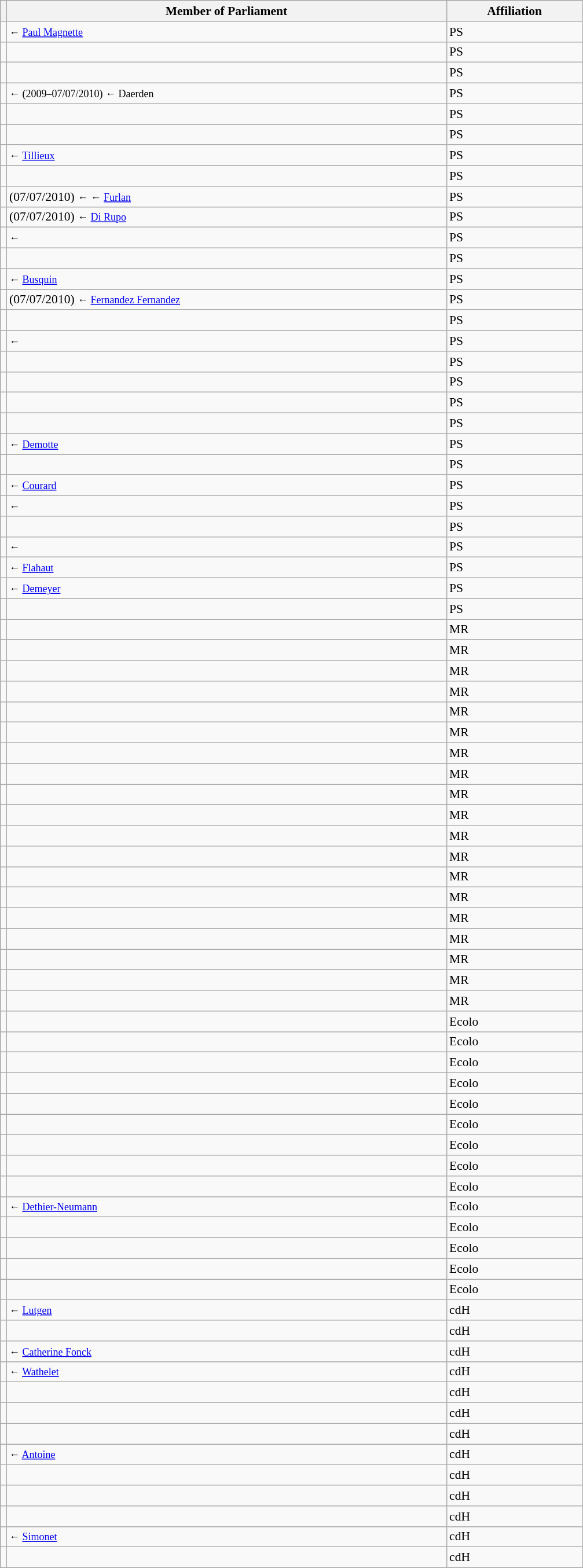<table class="sortable wikitable" style="text-align:left; font-size:90%">
<tr>
<th></th>
<th width="500">Member of Parliament</th>
<th width="150">Affiliation</th>
</tr>
<tr>
<td></td>
<td align=left> <small>← <a href='#'>Paul Magnette</a></small></td>
<td>PS</td>
</tr>
<tr>
<td></td>
<td align=left></td>
<td>PS</td>
</tr>
<tr>
<td></td>
<td align=left></td>
<td>PS</td>
</tr>
<tr>
<td></td>
<td align=left> <small>←  (2009–07/07/2010) ← Daerden</small></td>
<td>PS</td>
</tr>
<tr>
<td></td>
<td align=left></td>
<td>PS</td>
</tr>
<tr>
<td></td>
<td align=left></td>
<td>PS</td>
</tr>
<tr>
<td></td>
<td align=left> <small>← <a href='#'>Tillieux</a></small></td>
<td>PS</td>
</tr>
<tr>
<td></td>
<td align=left></td>
<td>PS</td>
</tr>
<tr>
<td></td>
<td align=left> (07/07/2010) <small>← <a href='#'></a> ← <a href='#'>Furlan</a></small></td>
<td>PS</td>
</tr>
<tr>
<td></td>
<td align=left> (07/07/2010) <small>← <a href='#'>Di Rupo</a></small></td>
<td>PS</td>
</tr>
<tr>
<td></td>
<td align=left>  <small>← <a href='#'></a> </small></td>
<td>PS</td>
</tr>
<tr>
<td></td>
<td align=left></td>
<td>PS</td>
</tr>
<tr>
<td></td>
<td align=left> <small>← <a href='#'>Busquin</a></small></td>
<td>PS</td>
</tr>
<tr>
<td></td>
<td align=left> (07/07/2010) <small>← <a href='#'>Fernandez Fernandez</a></small></td>
<td>PS</td>
</tr>
<tr>
<td></td>
<td align=left></td>
<td>PS</td>
</tr>
<tr>
<td></td>
<td align=left> <small>← <a href='#'></a></small></td>
<td>PS</td>
</tr>
<tr>
<td></td>
<td align=left></td>
<td>PS</td>
</tr>
<tr>
<td></td>
<td align=left></td>
<td>PS</td>
</tr>
<tr>
<td></td>
<td align=left></td>
<td>PS</td>
</tr>
<tr>
<td></td>
<td align=left></td>
<td>PS</td>
</tr>
<tr>
<td></td>
<td align=left> <small>← <a href='#'>Demotte</a></small></td>
<td>PS</td>
</tr>
<tr>
<td></td>
<td align=left></td>
<td>PS</td>
</tr>
<tr>
<td></td>
<td align=left> <small>← <a href='#'>Courard</a></small></td>
<td>PS</td>
</tr>
<tr>
<td></td>
<td align=left> <small>← <a href='#'></a></small></td>
<td>PS</td>
</tr>
<tr>
<td></td>
<td align=left> </td>
<td>PS</td>
</tr>
<tr>
<td></td>
<td align=left> <small>← <a href='#'></a></small></td>
<td>PS</td>
</tr>
<tr>
<td></td>
<td align=left><strong></strong> <small>← <a href='#'>Flahaut</a></small></td>
<td>PS</td>
</tr>
<tr>
<td></td>
<td align=left> <small>← <a href='#'>Demeyer</a></small></td>
<td>PS</td>
</tr>
<tr>
<td></td>
<td align=left> </td>
<td>PS</td>
</tr>
<tr>
<td></td>
<td align=left></td>
<td>MR</td>
</tr>
<tr>
<td></td>
<td align=left></td>
<td>MR</td>
</tr>
<tr>
<td></td>
<td align=left></td>
<td>MR</td>
</tr>
<tr>
<td></td>
<td align=left></td>
<td>MR</td>
</tr>
<tr>
<td></td>
<td align=left></td>
<td>MR</td>
</tr>
<tr>
<td></td>
<td align=left></td>
<td>MR</td>
</tr>
<tr>
<td></td>
<td align=left></td>
<td>MR</td>
</tr>
<tr>
<td></td>
<td align=left></td>
<td>MR</td>
</tr>
<tr>
<td></td>
<td align=left> </td>
<td>MR</td>
</tr>
<tr>
<td></td>
<td align=left></td>
<td>MR</td>
</tr>
<tr>
<td></td>
<td align=left></td>
<td>MR</td>
</tr>
<tr>
<td></td>
<td align=left></td>
<td>MR</td>
</tr>
<tr>
<td></td>
<td align=left></td>
<td>MR</td>
</tr>
<tr>
<td></td>
<td align=left> </td>
<td>MR</td>
</tr>
<tr>
<td></td>
<td align=left></td>
<td>MR</td>
</tr>
<tr>
<td></td>
<td align=left></td>
<td>MR</td>
</tr>
<tr>
<td></td>
<td align=left></td>
<td>MR</td>
</tr>
<tr>
<td></td>
<td align=left></td>
<td>MR</td>
</tr>
<tr>
<td></td>
<td align=left></td>
<td>MR</td>
</tr>
<tr>
<td></td>
<td align=left> </td>
<td>Ecolo</td>
</tr>
<tr>
<td></td>
<td align=left></td>
<td>Ecolo</td>
</tr>
<tr>
<td></td>
<td align=left></td>
<td>Ecolo</td>
</tr>
<tr>
<td></td>
<td align=left></td>
<td>Ecolo</td>
</tr>
<tr>
<td></td>
<td align=left></td>
<td>Ecolo</td>
</tr>
<tr>
<td></td>
<td align=left></td>
<td>Ecolo</td>
</tr>
<tr>
<td></td>
<td align=left></td>
<td>Ecolo</td>
</tr>
<tr>
<td></td>
<td align=left></td>
<td>Ecolo</td>
</tr>
<tr>
<td></td>
<td align=left></td>
<td>Ecolo</td>
</tr>
<tr>
<td></td>
<td align=left>  <small>← <a href='#'>Dethier-Neumann</a> </small></td>
<td>Ecolo</td>
</tr>
<tr>
<td></td>
<td align=left></td>
<td>Ecolo</td>
</tr>
<tr>
<td></td>
<td align=left></td>
<td>Ecolo</td>
</tr>
<tr>
<td></td>
<td align=left></td>
<td>Ecolo</td>
</tr>
<tr>
<td></td>
<td align=left><strong></strong></td>
<td>Ecolo</td>
</tr>
<tr>
<td></td>
<td align=left> <small>← <a href='#'>Lutgen</a></small></td>
<td>cdH</td>
</tr>
<tr>
<td></td>
<td align=left></td>
<td>cdH</td>
</tr>
<tr>
<td></td>
<td align=left> <small>← <a href='#'>Catherine Fonck</a></small></td>
<td>cdH</td>
</tr>
<tr>
<td></td>
<td align=left> <small>← <a href='#'>Wathelet</a></small></td>
<td>cdH</td>
</tr>
<tr>
<td></td>
<td align=left> </td>
<td>cdH</td>
</tr>
<tr>
<td></td>
<td align=left></td>
<td>cdH</td>
</tr>
<tr>
<td></td>
<td align=left></td>
<td>cdH</td>
</tr>
<tr>
<td></td>
<td align=left> <small>← <a href='#'>Antoine</a></small></td>
<td>cdH</td>
</tr>
<tr>
<td></td>
<td align=left></td>
<td>cdH</td>
</tr>
<tr>
<td></td>
<td align=left><strong></strong></td>
<td>cdH</td>
</tr>
<tr>
<td></td>
<td align=left></td>
<td>cdH</td>
</tr>
<tr>
<td></td>
<td align=left> <small>← <a href='#'>Simonet</a></small></td>
<td>cdH</td>
</tr>
<tr>
<td></td>
<td align=left></td>
<td>cdH</td>
</tr>
</table>
